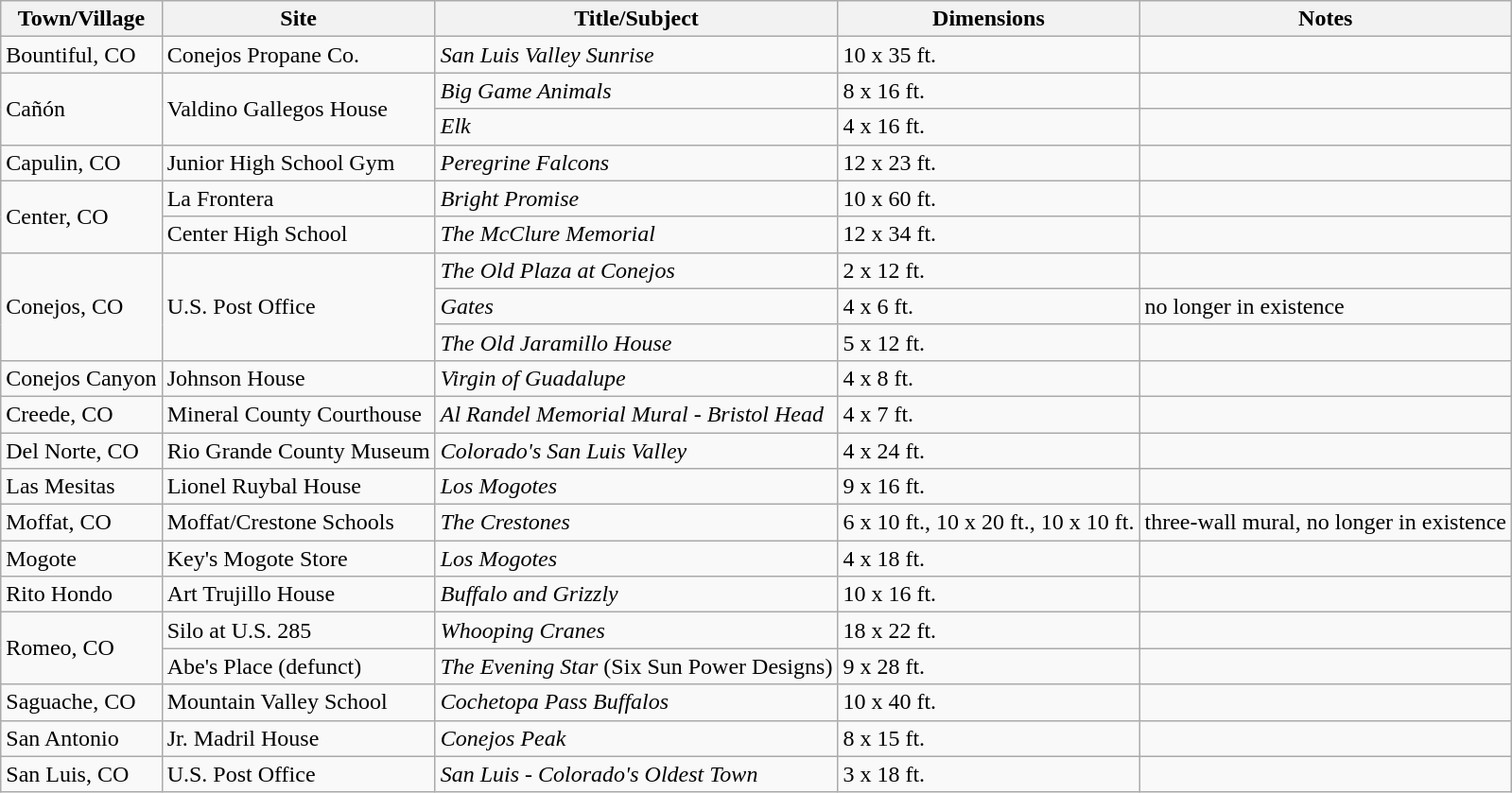<table class="wikitable">
<tr>
<th>Town/Village</th>
<th>Site</th>
<th>Title/Subject</th>
<th>Dimensions</th>
<th>Notes</th>
</tr>
<tr>
<td>Bountiful, CO</td>
<td>Conejos Propane Co.</td>
<td><em>San Luis Valley Sunrise</em></td>
<td>10 x 35 ft.</td>
<td></td>
</tr>
<tr>
<td rowspan="2">Cañón</td>
<td rowspan="2">Valdino Gallegos House</td>
<td><em>Big Game Animals</em></td>
<td>8 x 16 ft.</td>
<td></td>
</tr>
<tr>
<td><em>Elk</em></td>
<td>4 x 16 ft.</td>
<td></td>
</tr>
<tr>
<td>Capulin, CO</td>
<td>Junior High School Gym</td>
<td><em>Peregrine Falcons</em></td>
<td>12 x 23 ft.</td>
<td></td>
</tr>
<tr>
<td rowspan="2">Center, CO</td>
<td>La Frontera</td>
<td><em>Bright Promise</em></td>
<td>10 x 60 ft.</td>
<td></td>
</tr>
<tr>
<td>Center High School</td>
<td><em>The McClure Memorial</em></td>
<td>12 x 34 ft.</td>
<td></td>
</tr>
<tr>
<td rowspan="3">Conejos, CO</td>
<td rowspan="3">U.S. Post Office</td>
<td><em>The Old Plaza at Conejos</em></td>
<td>2 x 12 ft.</td>
<td></td>
</tr>
<tr>
<td><em>Gates</em></td>
<td>4 x 6 ft.</td>
<td>no longer in existence</td>
</tr>
<tr>
<td><em>The Old Jaramillo House</em></td>
<td>5 x 12 ft.</td>
<td></td>
</tr>
<tr>
<td>Conejos Canyon</td>
<td>Johnson House</td>
<td><em>Virgin of Guadalupe</em></td>
<td>4 x 8 ft.</td>
<td></td>
</tr>
<tr>
<td>Creede, CO</td>
<td>Mineral County Courthouse</td>
<td><em>Al Randel Memorial Mural - Bristol Head</em></td>
<td>4 x 7 ft.</td>
<td></td>
</tr>
<tr>
<td>Del Norte, CO</td>
<td>Rio Grande County Museum</td>
<td><em>Colorado's San Luis Valley</em></td>
<td>4 x 24 ft.</td>
<td></td>
</tr>
<tr>
<td>Las Mesitas</td>
<td>Lionel Ruybal House</td>
<td><em>Los Mogotes</em></td>
<td>9 x 16 ft.</td>
<td></td>
</tr>
<tr>
<td>Moffat, CO</td>
<td>Moffat/Crestone Schools</td>
<td><em>The Crestones</em></td>
<td>6 x 10 ft., 10 x 20 ft., 10 x 10 ft.</td>
<td>three-wall mural, no longer in existence</td>
</tr>
<tr>
<td>Mogote</td>
<td>Key's Mogote Store</td>
<td><em>Los Mogotes</em></td>
<td>4 x 18 ft.</td>
<td></td>
</tr>
<tr>
<td>Rito Hondo</td>
<td>Art Trujillo House</td>
<td><em>Buffalo and Grizzly</em></td>
<td>10 x 16 ft.</td>
<td></td>
</tr>
<tr>
<td rowspan="2">Romeo, CO</td>
<td>Silo at U.S. 285</td>
<td><em>Whooping Cranes</em></td>
<td>18 x 22 ft.</td>
<td></td>
</tr>
<tr>
<td>Abe's Place (defunct)</td>
<td><em>The Evening Star</em> (Six Sun Power Designs)</td>
<td>9 x 28 ft.</td>
<td></td>
</tr>
<tr>
<td>Saguache, CO</td>
<td>Mountain Valley School</td>
<td><em>Cochetopa Pass Buffalos</em></td>
<td>10 x 40 ft.</td>
<td></td>
</tr>
<tr>
<td>San Antonio</td>
<td>Jr. Madril House</td>
<td><em>Conejos Peak</em></td>
<td>8 x 15 ft.</td>
<td></td>
</tr>
<tr>
<td>San Luis, CO</td>
<td>U.S. Post Office</td>
<td><em>San Luis - Colorado's Oldest Town</em></td>
<td>3 x 18 ft.</td>
<td></td>
</tr>
</table>
